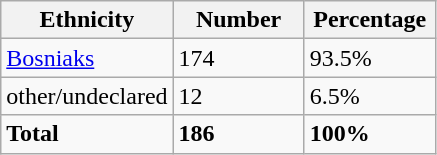<table class="wikitable">
<tr>
<th width="100px">Ethnicity</th>
<th width="80px">Number</th>
<th width="80px">Percentage</th>
</tr>
<tr>
<td><a href='#'>Bosniaks</a></td>
<td>174</td>
<td>93.5%</td>
</tr>
<tr>
<td>other/undeclared</td>
<td>12</td>
<td>6.5%</td>
</tr>
<tr>
<td><strong>Total</strong></td>
<td><strong>186</strong></td>
<td><strong>100%</strong></td>
</tr>
</table>
